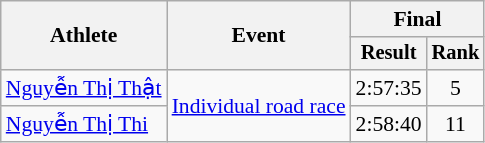<table class="wikitable" style="font-size:90%;">
<tr>
<th rowspan=2>Athlete</th>
<th rowspan=2>Event</th>
<th colspan=2>Final</th>
</tr>
<tr style="font-size:95%">
<th>Result</th>
<th>Rank</th>
</tr>
<tr align=center>
<td align=left><a href='#'>Nguyễn Thị Thật</a></td>
<td rowspan=2 align=left><a href='#'>Individual road race</a></td>
<td>2:57:35</td>
<td>5</td>
</tr>
<tr align=center>
<td align=left><a href='#'>Nguyễn Thị Thi</a></td>
<td>2:58:40</td>
<td>11</td>
</tr>
</table>
